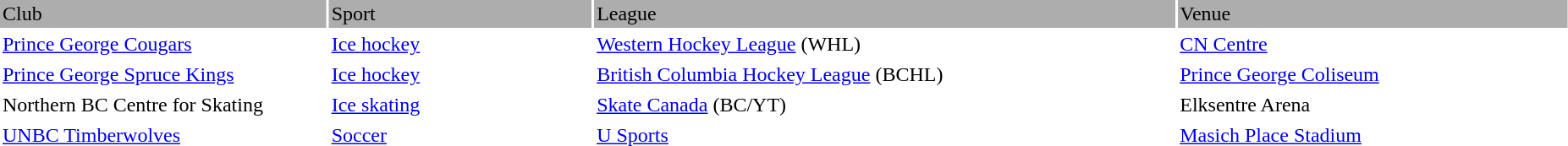<table border="0" cellpadding="2" cellspacing="2" style="width:98%;">
<tr style="background:#adadad;">
<td style="width:150px;">Club</td>
<td style="width:120px;">Sport</td>
<td style="width:270px;">League</td>
<td style="width:180px;">Venue</td>
</tr>
<tr>
<td><a href='#'>Prince George Cougars</a></td>
<td><a href='#'>Ice hockey</a></td>
<td><a href='#'>Western Hockey League</a> (WHL)</td>
<td><a href='#'>CN Centre</a></td>
</tr>
<tr>
<td><a href='#'>Prince George Spruce Kings</a></td>
<td><a href='#'>Ice hockey</a></td>
<td><a href='#'>British Columbia Hockey League</a> (BCHL)</td>
<td><a href='#'>Prince George Coliseum</a></td>
</tr>
<tr>
<td>Northern BC Centre for Skating</td>
<td><a href='#'>Ice skating</a></td>
<td><a href='#'>Skate Canada</a> (BC/YT)</td>
<td>Elksentre Arena</td>
</tr>
<tr>
<td><a href='#'>UNBC Timberwolves</a></td>
<td><a href='#'>Soccer</a></td>
<td><a href='#'>U Sports</a></td>
<td><a href='#'>Masich Place Stadium</a></td>
</tr>
</table>
